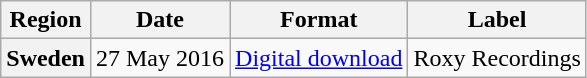<table class=wikitable>
<tr>
<th>Region</th>
<th>Date</th>
<th>Format</th>
<th>Label</th>
</tr>
<tr>
<th scope="row">Sweden</th>
<td>27 May 2016</td>
<td><a href='#'>Digital download</a></td>
<td>Roxy Recordings</td>
</tr>
</table>
